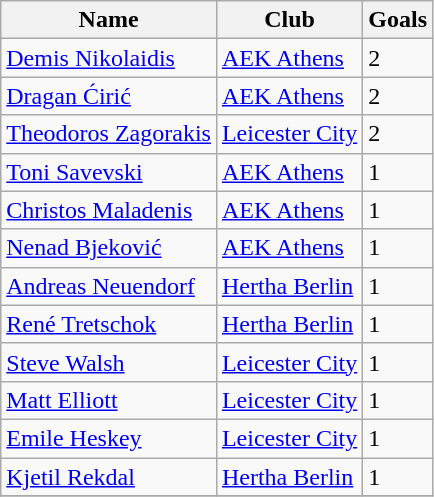<table class="wikitable">
<tr>
<th>Name</th>
<th>Club</th>
<th>Goals</th>
</tr>
<tr>
<td> <a href='#'>Demis Nikolaidis</a></td>
<td><a href='#'>AEK Athens</a></td>
<td>2</td>
</tr>
<tr>
<td> <a href='#'>Dragan Ćirić</a></td>
<td><a href='#'>AEK Athens</a></td>
<td>2</td>
</tr>
<tr>
<td> <a href='#'>Theodoros Zagorakis</a></td>
<td><a href='#'>Leicester City</a></td>
<td>2</td>
</tr>
<tr>
<td> <a href='#'>Toni Savevski</a></td>
<td><a href='#'>AEK Athens</a></td>
<td>1</td>
</tr>
<tr>
<td> <a href='#'>Christos Maladenis</a></td>
<td><a href='#'>AEK Athens</a></td>
<td>1</td>
</tr>
<tr>
<td> <a href='#'>Nenad Bjeković</a></td>
<td><a href='#'>AEK Athens</a></td>
<td>1</td>
</tr>
<tr>
<td> <a href='#'>Andreas Neuendorf</a></td>
<td><a href='#'>Hertha Berlin</a></td>
<td>1</td>
</tr>
<tr>
<td> <a href='#'>René Tretschok</a></td>
<td><a href='#'>Hertha Berlin</a></td>
<td>1</td>
</tr>
<tr>
<td> <a href='#'>Steve Walsh</a></td>
<td><a href='#'>Leicester City</a></td>
<td>1</td>
</tr>
<tr>
<td> <a href='#'>Matt Elliott</a></td>
<td><a href='#'>Leicester City</a></td>
<td>1</td>
</tr>
<tr>
<td> <a href='#'>Emile Heskey</a></td>
<td><a href='#'>Leicester City</a></td>
<td>1</td>
</tr>
<tr>
<td> <a href='#'>Kjetil Rekdal</a></td>
<td><a href='#'>Hertha Berlin</a></td>
<td>1</td>
</tr>
<tr>
</tr>
</table>
